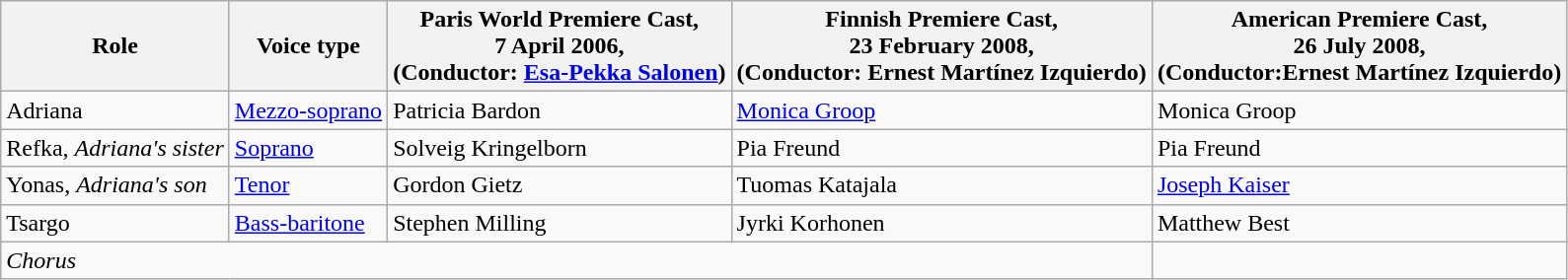<table class="wikitable">
<tr>
<th>Role</th>
<th>Voice type</th>
<th>Paris World Premiere Cast,<br>7 April 2006,<br>(Conductor: <a href='#'>Esa-Pekka Salonen</a>)</th>
<th>Finnish Premiere Cast,<br>23 February 2008,<br>(Conductor: Ernest Martínez Izquierdo)</th>
<th>American Premiere Cast,<br>26 July 2008,<br>(Conductor:Ernest Martínez Izquierdo)</th>
</tr>
<tr>
<td>Adriana</td>
<td><a href='#'>Mezzo-soprano</a></td>
<td>Patricia Bardon</td>
<td><a href='#'>Monica Groop</a></td>
<td>Monica Groop</td>
</tr>
<tr>
<td>Refka, <em>Adriana's sister</em></td>
<td><a href='#'>Soprano</a></td>
<td>Solveig Kringelborn</td>
<td>Pia Freund</td>
<td>Pia Freund</td>
</tr>
<tr>
<td>Yonas, <em>Adriana's son</em></td>
<td><a href='#'>Tenor</a></td>
<td>Gordon Gietz</td>
<td>Tuomas Katajala</td>
<td><a href='#'>Joseph Kaiser</a></td>
</tr>
<tr>
<td>Tsargo</td>
<td><a href='#'>Bass-baritone</a></td>
<td>Stephen Milling</td>
<td>Jyrki Korhonen</td>
<td>Matthew Best</td>
</tr>
<tr>
<td colspan="4"><em> Chorus</em></td>
</tr>
</table>
